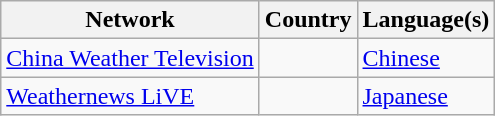<table class="wikitable sortable">
<tr>
<th>Network</th>
<th>Country</th>
<th>Language(s)</th>
</tr>
<tr>
<td><a href='#'>China Weather Television</a></td>
<td></td>
<td><a href='#'>Chinese</a></td>
</tr>
<tr>
<td><a href='#'>Weathernews LiVE</a></td>
<td></td>
<td><a href='#'>Japanese</a></td>
</tr>
</table>
